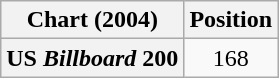<table class="wikitable plainrowheaders" style="text-align:center">
<tr>
<th scope="col">Chart (2004)</th>
<th scope="col">Position</th>
</tr>
<tr>
<th scope="row">US <em>Billboard</em> 200</th>
<td>168</td>
</tr>
</table>
